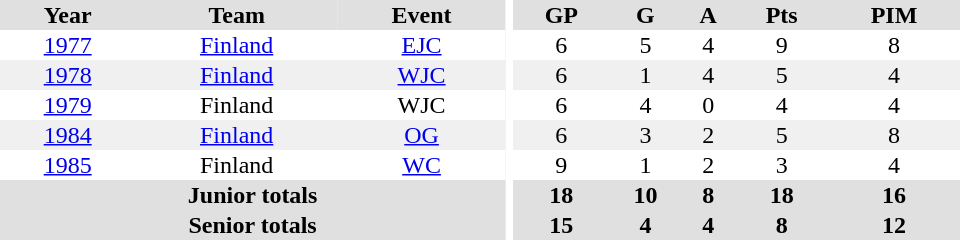<table border="0" cellpadding="1" cellspacing="0" ID="Table3" style="text-align:center; width:40em">
<tr bgcolor="#e0e0e0">
<th>Year</th>
<th>Team</th>
<th>Event</th>
<th rowspan="102" bgcolor="#ffffff"></th>
<th>GP</th>
<th>G</th>
<th>A</th>
<th>Pts</th>
<th>PIM</th>
</tr>
<tr>
<td><a href='#'>1977</a></td>
<td><a href='#'>Finland</a></td>
<td><a href='#'>EJC</a></td>
<td>6</td>
<td>5</td>
<td>4</td>
<td>9</td>
<td>8</td>
</tr>
<tr bgcolor="#f0f0f0">
<td><a href='#'>1978</a></td>
<td><a href='#'>Finland</a></td>
<td><a href='#'>WJC</a></td>
<td>6</td>
<td>1</td>
<td>4</td>
<td>5</td>
<td>4</td>
</tr>
<tr>
<td><a href='#'>1979</a></td>
<td>Finland</td>
<td>WJC</td>
<td>6</td>
<td>4</td>
<td>0</td>
<td>4</td>
<td>4</td>
</tr>
<tr bgcolor="#f0f0f0">
<td><a href='#'>1984</a></td>
<td><a href='#'>Finland</a></td>
<td><a href='#'>OG</a></td>
<td>6</td>
<td>3</td>
<td>2</td>
<td>5</td>
<td>8</td>
</tr>
<tr>
<td><a href='#'>1985</a></td>
<td>Finland</td>
<td><a href='#'>WC</a></td>
<td>9</td>
<td>1</td>
<td>2</td>
<td>3</td>
<td>4</td>
</tr>
<tr bgcolor="#e0e0e0">
<th colspan="3">Junior totals</th>
<th>18</th>
<th>10</th>
<th>8</th>
<th>18</th>
<th>16</th>
</tr>
<tr bgcolor="#e0e0e0">
<th colspan="3">Senior totals</th>
<th>15</th>
<th>4</th>
<th>4</th>
<th>8</th>
<th>12</th>
</tr>
</table>
